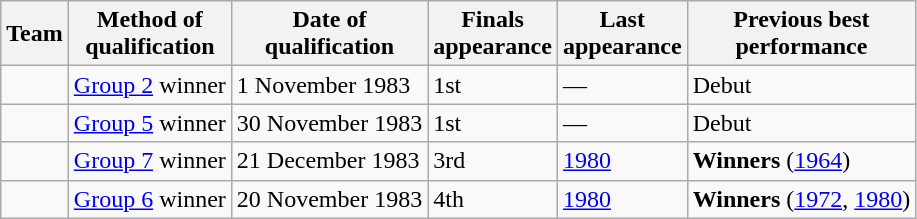<table class="wikitable sortable">
<tr>
<th>Team</th>
<th>Method of<br>qualification</th>
<th>Date of<br>qualification</th>
<th data-sort-type="number">Finals<br>appearance</th>
<th>Last<br>appearance</th>
<th>Previous best<br>performance</th>
</tr>
<tr>
<td style="white-space:nowrap"></td>
<td><a href='#'>Group 2</a> winner</td>
<td>1 November 1983</td>
<td>1st</td>
<td>—</td>
<td data-sort-value="99">Debut</td>
</tr>
<tr>
<td style="white-space:nowrap"></td>
<td><a href='#'>Group 5</a> winner</td>
<td>30 November 1983</td>
<td>1st</td>
<td>—</td>
<td data-sort-value="99">Debut</td>
</tr>
<tr>
<td style="white-space:nowrap"></td>
<td><a href='#'>Group 7</a> winner</td>
<td>21 December 1983</td>
<td>3rd</td>
<td><a href='#'>1980</a></td>
<td data-sort-value="1"><strong>Winners</strong> (<a href='#'>1964</a>)</td>
</tr>
<tr>
<td style="white-space:nowrap"></td>
<td><a href='#'>Group 6</a> winner</td>
<td>20 November 1983</td>
<td>4th</td>
<td><a href='#'>1980</a></td>
<td data-sort-value="1"><strong>Winners</strong> (<a href='#'>1972</a>, <a href='#'>1980</a>)</td>
</tr>
</table>
